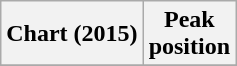<table class="wikitable plainrowheaders" style="text-align:center">
<tr>
<th scope="col">Chart (2015)</th>
<th scope="col">Peak<br>position</th>
</tr>
<tr>
</tr>
</table>
